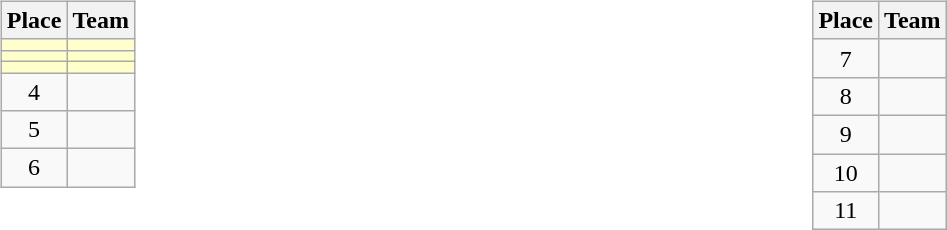<table>
<tr>
<td valign=top width=10%><br><table class=wikitable>
<tr>
<th>Place</th>
<th>Team</th>
</tr>
<tr bgcolor=#ffffcc>
<td align=center></td>
<td></td>
</tr>
<tr bgcolor=#ffffcc>
<td align=center></td>
<td></td>
</tr>
<tr bgcolor=#ffffcc>
<td align=center></td>
<td></td>
</tr>
<tr>
<td align=center>4</td>
<td></td>
</tr>
<tr>
<td align=center>5</td>
<td></td>
</tr>
<tr>
<td align=center>6</td>
<td></td>
</tr>
</table>
</td>
<td valign=top width=10%><br><table class=wikitable>
<tr>
<th>Place</th>
<th>Team</th>
</tr>
<tr>
<td align=center>7</td>
<td></td>
</tr>
<tr>
<td align=center>8</td>
<td></td>
</tr>
<tr>
<td align=center>9</td>
<td></td>
</tr>
<tr>
<td align=center>10</td>
<td></td>
</tr>
<tr>
<td align=center>11</td>
<td></td>
</tr>
</table>
</td>
</tr>
</table>
